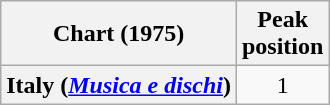<table class="wikitable plainrowheaders" style="text-align:center">
<tr>
<th scope="col">Chart (1975)</th>
<th scope="col">Peak<br>position</th>
</tr>
<tr>
<th scope="row">Italy (<em><a href='#'>Musica e dischi</a></em>)</th>
<td style="text-align:center">1</td>
</tr>
</table>
